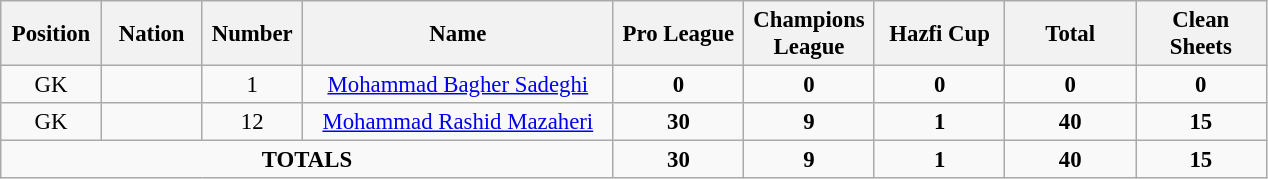<table class="wikitable" style="font-size: 95%; text-align: center;">
<tr>
<th width=60>Position</th>
<th width=60>Nation</th>
<th width=60>Number</th>
<th width=200>Name</th>
<th width=80>Pro League</th>
<th width=80>Champions League</th>
<th width=80>Hazfi Cup</th>
<th width=80>Total</th>
<th width=80>Clean Sheets</th>
</tr>
<tr>
<td>GK</td>
<td></td>
<td>1</td>
<td><a href='#'>Mohammad Bagher Sadeghi</a></td>
<td><strong>0</strong></td>
<td><strong>0</strong></td>
<td><strong>0</strong></td>
<td><strong>0</strong></td>
<td><strong>0</strong></td>
</tr>
<tr>
<td>GK</td>
<td></td>
<td>12</td>
<td><a href='#'>Mohammad Rashid Mazaheri</a></td>
<td><strong>30</strong></td>
<td><strong>9</strong></td>
<td><strong>1</strong></td>
<td><strong>40</strong></td>
<td><strong>15</strong></td>
</tr>
<tr>
<td colspan="4"><strong>TOTALS</strong></td>
<td><strong>30</strong></td>
<td><strong>9</strong></td>
<td><strong>1</strong></td>
<td><strong>40</strong></td>
<td><strong>15</strong></td>
</tr>
</table>
